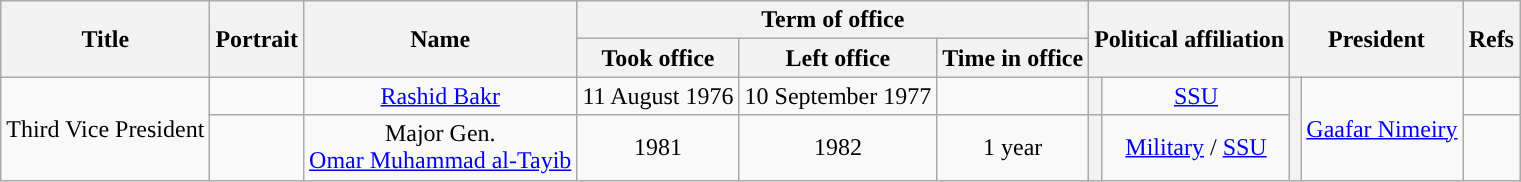<table class="wikitable" style="text-align:center;">
<tr>
<th rowspan=2>Title</th>
<th rowspan=2>Portrait</th>
<th rowspan=2>Name</th>
<th colspan=3>Term of office</th>
<th rowspan=2 colspan=2>Political affiliation</th>
<th rowspan=2 colspan=2>President</th>
<th rowspan=2>Refs</th>
</tr>
<tr>
<th>Took office</th>
<th>Left office</th>
<th>Time in office</th>
</tr>
<tr>
<td rowspan=2>Third Vice President</td>
<td></td>
<td><a href='#'>Rashid Bakr</a><br></td>
<td>11 August 1976</td>
<td>10 September 1977</td>
<td></td>
<th style="background:"></th>
<td><a href='#'>SSU</a></td>
<th rowspan=2 style="background:"></th>
<td rowspan=2><a href='#'>Gaafar Nimeiry</a></td>
<td></td>
</tr>
<tr>
<td></td>
<td>Major Gen.<br><a href='#'>Omar Muhammad al-Tayib</a></td>
<td>1981</td>
<td>1982</td>
<td>1 year</td>
<th style="background:"></th>
<td><a href='#'>Military</a> / <a href='#'>SSU</a></td>
<td></td>
</tr>
</table>
